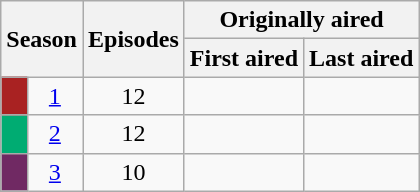<table class="wikitable plainrowheaders" style="text-align:center;">
<tr>
<th colspan="2" rowspan="2">Season</th>
<th rowspan="2">Episodes</th>
<th colspan="2">Originally aired</th>
</tr>
<tr>
<th>First aired</th>
<th>Last aired</th>
</tr>
<tr>
<td style="background:#A92222"></td>
<td><a href='#'>1</a></td>
<td>12</td>
<td></td>
<td></td>
</tr>
<tr>
<td style="background:#00AC72"></td>
<td><a href='#'>2</a></td>
<td>12</td>
<td></td>
<td></td>
</tr>
<tr>
<td style="background:#702963"></td>
<td><a href='#'>3</a></td>
<td>10</td>
<td></td>
<td></td>
</tr>
</table>
